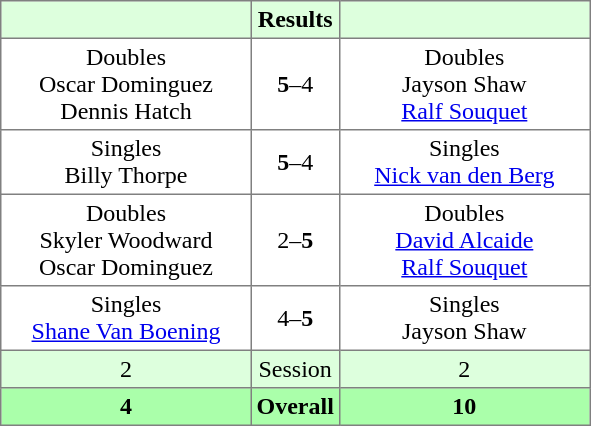<table border="1" cellpadding="3" style="border-collapse: collapse;">
<tr bgcolor="#ddffdd">
<th width="160"></th>
<th>Results</th>
<th width="160"></th>
</tr>
<tr>
<td align="center">Doubles<br>Oscar Dominguez<br>Dennis Hatch</td>
<td align="center"><strong>5</strong>–4</td>
<td align="center">Doubles<br>Jayson Shaw<br><a href='#'>Ralf Souquet</a></td>
</tr>
<tr>
<td align="center">Singles<br>Billy Thorpe</td>
<td align="center"><strong>5</strong>–4</td>
<td align="center">Singles<br><a href='#'>Nick van den Berg</a></td>
</tr>
<tr>
<td align="center">Doubles<br>Skyler Woodward<br>Oscar Dominguez</td>
<td align="center">2–<strong>5</strong></td>
<td align="center">Doubles<br><a href='#'>David Alcaide</a><br><a href='#'>Ralf Souquet</a></td>
</tr>
<tr>
<td align="center">Singles<br><a href='#'>Shane Van Boening</a></td>
<td align="center">4–<strong>5</strong></td>
<td align="center">Singles<br>Jayson Shaw</td>
</tr>
<tr bgcolor="#ddffdd">
<td align="center">2</td>
<td align="center">Session</td>
<td align="center">2</td>
</tr>
<tr bgcolor="#aaffaa">
<th align="center">4</th>
<th align="center">Overall</th>
<th align="center">10</th>
</tr>
</table>
